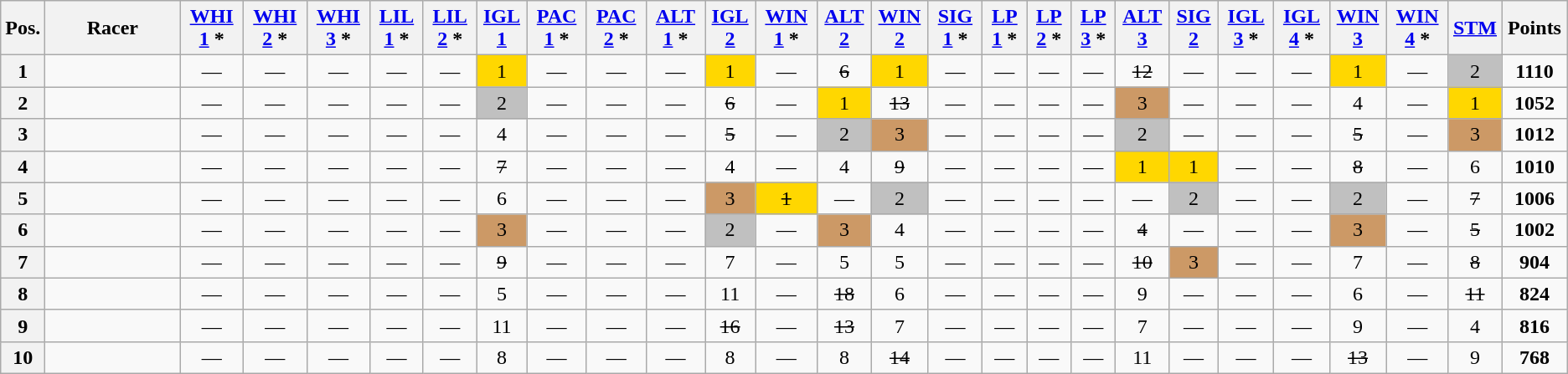<table class="wikitable sortable plainrowheaders" style="text-align:center;">
<tr>
<th scope="col">Pos.</th>
<th scope="col" style="width:100px;">Racer</th>
<th><strong> <a href='#'>WHI 1</a> *</strong></th>
<th><strong> <a href='#'>WHI 2</a> *</strong></th>
<th><strong> <a href='#'>WHI 3</a> *</strong></th>
<th><strong> <a href='#'>LIL 1</a> *</strong></th>
<th><strong> <a href='#'>LIL 2</a> *</strong></th>
<th><strong> <a href='#'>IGL 1</a></strong></th>
<th><strong> <a href='#'>PAC 1</a> *</strong></th>
<th><strong> <a href='#'>PAC 2</a> *</strong></th>
<th><strong> <a href='#'>ALT 1</a> *</strong></th>
<th><strong> <a href='#'>IGL 2</a></strong></th>
<th><strong> <a href='#'>WIN 1</a> *</strong></th>
<th><strong> <a href='#'>ALT 2</a></strong></th>
<th><strong> <a href='#'>WIN 2</a></strong></th>
<th><strong> <a href='#'>SIG 1</a> *</strong></th>
<th><strong><a href='#'>LP 1</a> *</strong></th>
<th><strong><a href='#'>LP 2</a> *</strong></th>
<th><strong><a href='#'>LP 3</a> *</strong></th>
<th><strong> <a href='#'>ALT 3</a></strong></th>
<th><strong> <a href='#'>SIG 2</a></strong></th>
<th><strong> <a href='#'>IGL 3</a> *</strong></th>
<th><strong> <a href='#'>IGL 4</a> *</strong></th>
<th><strong> <a href='#'>WIN 3</a></strong></th>
<th><strong> <a href='#'>WIN 4</a> *</strong></th>
<th><strong> <a href='#'>STM</a></strong></th>
<th style="width:45px;">Points</th>
</tr>
<tr>
<th style="text-align:center;">1</th>
<td align="left"></td>
<td>—</td>
<td>—</td>
<td>—</td>
<td>—</td>
<td>—</td>
<td style="background:gold;">1</td>
<td>—</td>
<td>—</td>
<td>—</td>
<td style="background:gold;">1</td>
<td>—</td>
<td><s>6</s></td>
<td style="background:gold;">1</td>
<td>—</td>
<td>—</td>
<td>—</td>
<td>—</td>
<td><s>12</s></td>
<td>—</td>
<td>—</td>
<td>—</td>
<td style="background:gold;">1</td>
<td>—</td>
<td style="background:silver;">2</td>
<td><strong>1110</strong></td>
</tr>
<tr>
<th style="text-align:center;">2</th>
<td align="left"></td>
<td>—</td>
<td>—</td>
<td>—</td>
<td>—</td>
<td>—</td>
<td style="background:silver;">2</td>
<td>—</td>
<td>—</td>
<td>—</td>
<td><s>6</s></td>
<td>—</td>
<td style="background:gold;">1</td>
<td><s>13</s></td>
<td>—</td>
<td>—</td>
<td>—</td>
<td>—</td>
<td style="background:#c96;">3</td>
<td>—</td>
<td>—</td>
<td>—</td>
<td>4</td>
<td>—</td>
<td style="background:gold;">1</td>
<td><strong>1052</strong></td>
</tr>
<tr>
<th style="text-align:center;">3</th>
<td align="left"></td>
<td>—</td>
<td>—</td>
<td>—</td>
<td>—</td>
<td>—</td>
<td>4</td>
<td>—</td>
<td>—</td>
<td>—</td>
<td><s>5</s></td>
<td>—</td>
<td style="background:silver;">2</td>
<td style="background:#c96;">3</td>
<td>—</td>
<td>—</td>
<td>—</td>
<td>—</td>
<td style="background:silver;">2</td>
<td>—</td>
<td>—</td>
<td>—</td>
<td><s>5</s></td>
<td>—</td>
<td style="background:#c96;">3</td>
<td><strong>1012</strong></td>
</tr>
<tr>
<th style="text-align:center;">4</th>
<td align="left"></td>
<td>—</td>
<td>—</td>
<td>—</td>
<td>—</td>
<td>—</td>
<td><s>7</s></td>
<td>—</td>
<td>—</td>
<td>—</td>
<td>4</td>
<td>—</td>
<td>4</td>
<td><s>9</s></td>
<td>—</td>
<td>—</td>
<td>—</td>
<td>—</td>
<td style="background:gold;">1</td>
<td style="background:gold;">1</td>
<td>—</td>
<td>—</td>
<td><s>8</s></td>
<td>—</td>
<td>6</td>
<td><strong>1010</strong></td>
</tr>
<tr>
<th style="text-align:center;">5</th>
<td align="left"></td>
<td>—</td>
<td>—</td>
<td>—</td>
<td>—</td>
<td>—</td>
<td>6</td>
<td>—</td>
<td>—</td>
<td>—</td>
<td style="background:#c96;">3</td>
<td style="background:gold;"><s>1</s></td>
<td>—</td>
<td style="background:silver;">2</td>
<td>—</td>
<td>—</td>
<td>—</td>
<td>—</td>
<td>—</td>
<td style="background:silver;">2</td>
<td>—</td>
<td>—</td>
<td style="background:silver;">2</td>
<td>—</td>
<td><s>7</s></td>
<td><strong>1006</strong></td>
</tr>
<tr>
<th style="text-align:center;">6</th>
<td align="left"></td>
<td>—</td>
<td>—</td>
<td>—</td>
<td>—</td>
<td>—</td>
<td style="background:#c96;">3</td>
<td>—</td>
<td>—</td>
<td>—</td>
<td style="background:silver;">2</td>
<td>—</td>
<td style="background:#c96;">3</td>
<td>4</td>
<td>—</td>
<td>—</td>
<td>—</td>
<td>—</td>
<td><s>4</s></td>
<td>—</td>
<td>—</td>
<td>—</td>
<td style="background:#c96;">3</td>
<td>—</td>
<td><s>5</s></td>
<td><strong>1002</strong></td>
</tr>
<tr>
<th style="text-align:center;">7</th>
<td align="left"></td>
<td>—</td>
<td>—</td>
<td>—</td>
<td>—</td>
<td>—</td>
<td><s>9</s></td>
<td>—</td>
<td>—</td>
<td>—</td>
<td>7</td>
<td>—</td>
<td>5</td>
<td>5</td>
<td>—</td>
<td>—</td>
<td>—</td>
<td>—</td>
<td><s>10</s></td>
<td style="background:#c96;">3</td>
<td>—</td>
<td>—</td>
<td>7</td>
<td>—</td>
<td><s>8</s></td>
<td><strong>904</strong></td>
</tr>
<tr>
<th style="text-align:center;">8</th>
<td align="left"></td>
<td>—</td>
<td>—</td>
<td>—</td>
<td>—</td>
<td>—</td>
<td>5</td>
<td>—</td>
<td>—</td>
<td>—</td>
<td>11</td>
<td>—</td>
<td><s>18</s></td>
<td>6</td>
<td>—</td>
<td>—</td>
<td>—</td>
<td>—</td>
<td>9</td>
<td>—</td>
<td>—</td>
<td>—</td>
<td>6</td>
<td>—</td>
<td><s>11</s></td>
<td><strong>824</strong></td>
</tr>
<tr>
<th style="text-align:center;">9</th>
<td align="left"></td>
<td>—</td>
<td>—</td>
<td>—</td>
<td>—</td>
<td>—</td>
<td>11</td>
<td>—</td>
<td>—</td>
<td>—</td>
<td><s>16</s></td>
<td>—</td>
<td><s>13</s></td>
<td>7</td>
<td>—</td>
<td>—</td>
<td>—</td>
<td>—</td>
<td>7</td>
<td>—</td>
<td>—</td>
<td>—</td>
<td>9</td>
<td>—</td>
<td>4</td>
<td><strong>816</strong></td>
</tr>
<tr>
<th style="text-align:center;">10</th>
<td align="left"></td>
<td>—</td>
<td>—</td>
<td>—</td>
<td>—</td>
<td>—</td>
<td>8</td>
<td>—</td>
<td>—</td>
<td>—</td>
<td>8</td>
<td>—</td>
<td>8</td>
<td><s>14</s></td>
<td>—</td>
<td>—</td>
<td>—</td>
<td>—</td>
<td>11</td>
<td>—</td>
<td>—</td>
<td>—</td>
<td><s>13</s></td>
<td>—</td>
<td>9</td>
<td><strong>768</strong></td>
</tr>
</table>
